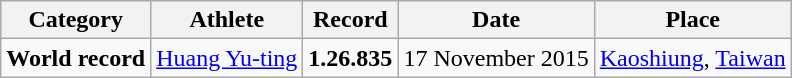<table class="wikitable" style="text-align:center">
<tr>
<th>Category</th>
<th>Athlete</th>
<th>Record</th>
<th>Date</th>
<th>Place</th>
</tr>
<tr>
<td><strong>World record </strong></td>
<td align="left"> <a href='#'>Huang Yu-ting</a></td>
<td><strong>1.26.835</strong></td>
<td>17 November 2015</td>
<td><a href='#'>Kaoshiung</a>, <a href='#'>Taiwan</a></td>
</tr>
</table>
